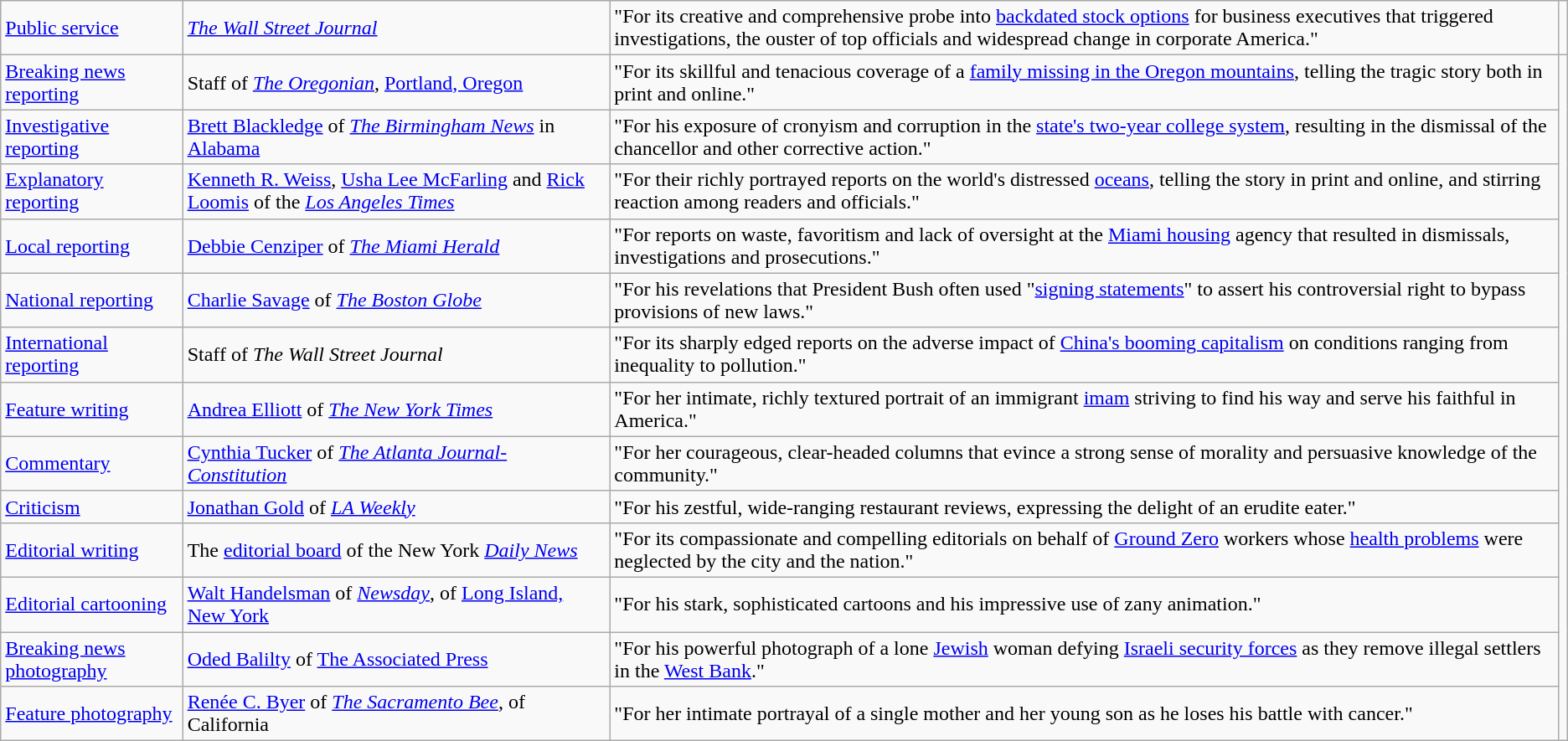<table class="wikitable">
<tr>
<td><a href='#'>Public service</a></td>
<td><em><a href='#'>The Wall Street Journal</a></em></td>
<td>"For its creative and comprehensive probe into <a href='#'>backdated stock options</a> for business executives that triggered investigations, the ouster of top officials and widespread change in corporate America."</td>
<td></td>
</tr>
<tr>
<td><a href='#'>Breaking news reporting</a></td>
<td>Staff of <em><a href='#'>The Oregonian</a></em>, <a href='#'>Portland, Oregon</a></td>
<td>"For its skillful and tenacious coverage of a <a href='#'>family missing in the Oregon mountains</a>, telling the tragic story both in print and online."</td>
</tr>
<tr>
<td><a href='#'>Investigative reporting</a></td>
<td><a href='#'>Brett Blackledge</a> of <em><a href='#'>The Birmingham News</a></em> in <a href='#'>Alabama</a></td>
<td>"For his exposure of cronyism and corruption in the <a href='#'>state's two-year college system</a>, resulting in the dismissal of the chancellor and other corrective action."</td>
</tr>
<tr>
<td><a href='#'>Explanatory reporting</a></td>
<td><a href='#'>Kenneth R. Weiss</a>, <a href='#'>Usha Lee McFarling</a> and <a href='#'>Rick Loomis</a> of the <em><a href='#'>Los Angeles Times</a></em></td>
<td>"For their richly portrayed reports on the world's distressed <a href='#'>oceans</a>, telling the story in print and online, and stirring reaction among readers and officials."</td>
</tr>
<tr>
<td><a href='#'>Local reporting</a></td>
<td><a href='#'>Debbie Cenziper</a> of <em><a href='#'>The Miami Herald</a></em></td>
<td>"For reports on waste, favoritism and lack of oversight at the <a href='#'>Miami housing</a> agency that resulted in dismissals, investigations and prosecutions."</td>
</tr>
<tr>
<td><a href='#'>National reporting</a></td>
<td><a href='#'>Charlie Savage</a> of <em><a href='#'>The Boston Globe</a></em></td>
<td>"For his revelations that President Bush often used "<a href='#'>signing statements</a>" to assert his controversial right to bypass provisions of new laws."</td>
</tr>
<tr>
<td><a href='#'>International reporting</a></td>
<td>Staff of <em>The Wall Street Journal</em></td>
<td>"For its sharply edged reports on the adverse impact of <a href='#'>China's booming capitalism</a> on conditions ranging from inequality to pollution."</td>
</tr>
<tr>
<td><a href='#'>Feature writing</a></td>
<td><a href='#'>Andrea Elliott</a> of <em><a href='#'>The New York Times</a></em></td>
<td>"For her intimate, richly textured portrait of an immigrant <a href='#'>imam</a> striving to find his way and serve his faithful in America."</td>
</tr>
<tr>
<td><a href='#'>Commentary</a></td>
<td><a href='#'>Cynthia Tucker</a> of <em><a href='#'>The Atlanta Journal-Constitution</a></em></td>
<td>"For her courageous, clear-headed columns that evince a strong sense of morality and persuasive knowledge of the community."</td>
</tr>
<tr>
<td><a href='#'>Criticism</a></td>
<td><a href='#'>Jonathan Gold</a> of <em><a href='#'>LA Weekly</a></em></td>
<td>"For his zestful, wide-ranging restaurant reviews, expressing the delight of an erudite eater."</td>
</tr>
<tr>
<td><a href='#'>Editorial writing</a></td>
<td>The <a href='#'>editorial board</a> of the New York <em><a href='#'>Daily News</a></em></td>
<td>"For its compassionate and compelling editorials on behalf of <a href='#'>Ground Zero</a> workers whose <a href='#'>health problems</a> were neglected by the city and the nation."</td>
</tr>
<tr>
<td><a href='#'>Editorial cartooning</a></td>
<td><a href='#'>Walt Handelsman</a> of <em><a href='#'>Newsday</a></em>, of <a href='#'>Long Island, New York</a></td>
<td>"For his stark, sophisticated cartoons and his impressive use of zany animation."</td>
</tr>
<tr>
<td><a href='#'>Breaking news photography</a></td>
<td><a href='#'>Oded Balilty</a> of <a href='#'>The Associated Press</a></td>
<td>"For his powerful photograph of a lone <a href='#'>Jewish</a> woman defying <a href='#'>Israeli security forces</a> as they remove illegal settlers in the <a href='#'>West Bank</a>."</td>
</tr>
<tr>
<td><a href='#'>Feature photography</a></td>
<td><a href='#'>Renée C. Byer</a> of <em><a href='#'>The Sacramento Bee</a></em>, of California</td>
<td>"For her intimate portrayal of a single mother and her young son as he loses his battle with cancer."</td>
</tr>
</table>
